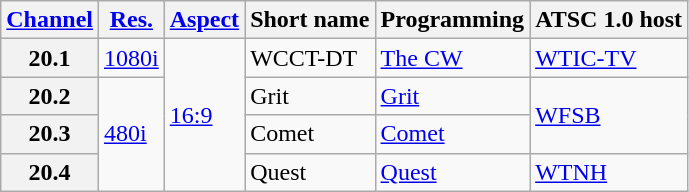<table class="wikitable">
<tr>
<th scope = "col"><a href='#'>Channel</a></th>
<th scope = "col"><a href='#'>Res.</a></th>
<th scope = "col"><a href='#'>Aspect</a></th>
<th scope = "col">Short name</th>
<th scope = "col">Programming</th>
<th scope = "col">ATSC 1.0 host</th>
</tr>
<tr>
<th scope = "row">20.1</th>
<td><a href='#'>1080i</a></td>
<td rowspan=4><a href='#'>16:9</a></td>
<td>WCCT-DT</td>
<td><a href='#'>The CW</a></td>
<td><a href='#'>WTIC-TV</a></td>
</tr>
<tr>
<th scope = "row">20.2</th>
<td rowspan=3><a href='#'>480i</a></td>
<td>Grit</td>
<td><a href='#'>Grit</a></td>
<td rowspan=2><a href='#'>WFSB</a></td>
</tr>
<tr>
<th scope = "row">20.3</th>
<td>Comet</td>
<td><a href='#'>Comet</a></td>
</tr>
<tr>
<th scope = "row">20.4</th>
<td>Quest</td>
<td><a href='#'>Quest</a></td>
<td><a href='#'>WTNH</a></td>
</tr>
</table>
